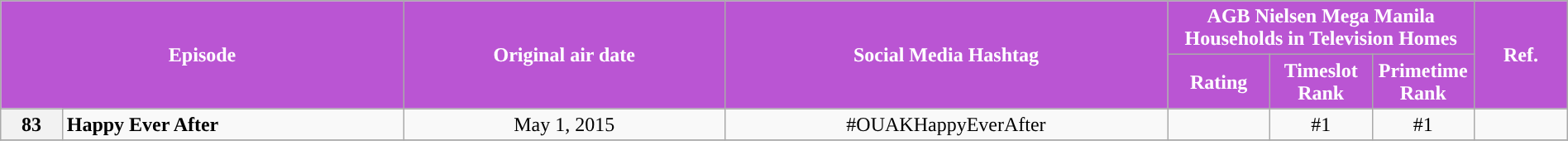<table class="wikitable" style="text-align:center; font-size:100%; line-height:18px;"  width="100%">
<tr>
<th colspan="2" rowspan="2" style="background-color:#BA55D3; color:#ffffff;">Episode</th>
<th style="background:#BA55D3; color:white" rowspan="2">Original air date</th>
<th style="background:#BA55D3; color:white" rowspan="2">Social Media Hashtag</th>
<th style="background-color:#BA55D3; color:#ffffff;" colspan="3">AGB Nielsen Mega Manila Households in Television Homes</th>
<th rowspan="2" style="background:#BA55D3; color:white">Ref.</th>
</tr>
<tr style="text-align: center style=">
<th style="background-color:#BA55D3; width:75px; color:#ffffff;">Rating</th>
<th style="background-color:#BA55D3; width:75px; color:#ffffff;">Timeslot Rank</th>
<th style="background-color:#BA55D3; width:75px; color:#ffffff;">Primetime Rank</th>
</tr>
<tr>
<th>83</th>
<td style="text-align: left;"><strong>Happy Ever After</strong></td>
<td>May 1, 2015</td>
<td>#OUAKHappyEverAfter</td>
<td></td>
<td>#1</td>
<td>#1</td>
<td></td>
</tr>
<tr>
</tr>
</table>
